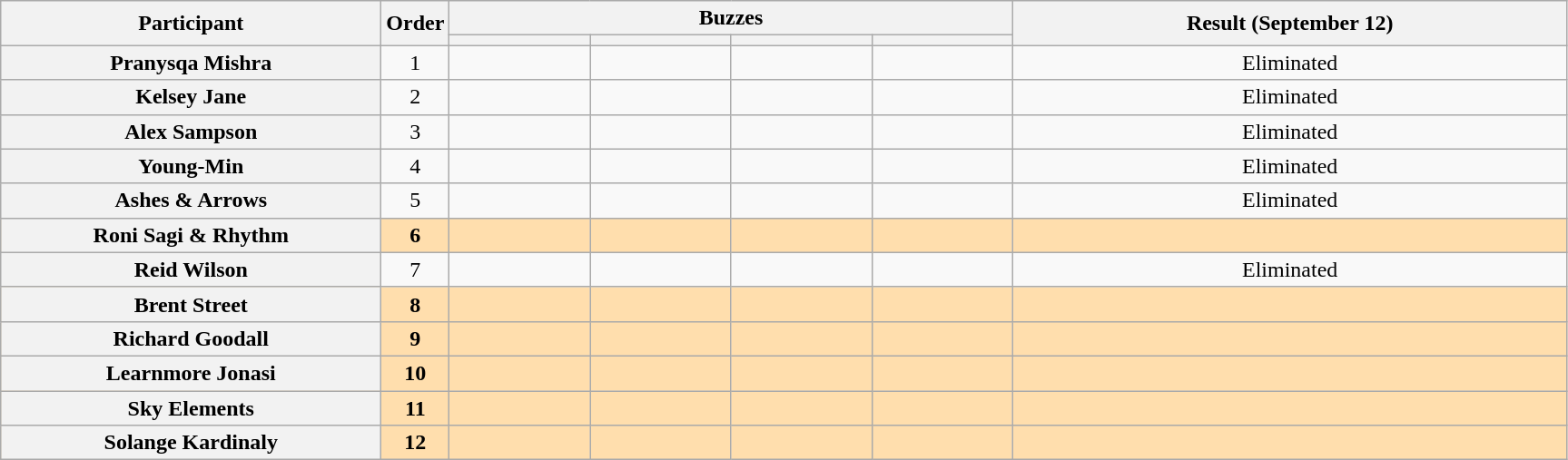<table class="wikitable plainrowheaders sortable" style="text-align:center;">
<tr>
<th scope="col" rowspan="2" class="unsortable" style="width:17em;">Participant</th>
<th scope="col" rowspan="2" style="width:1em;">Order</th>
<th scope="col" colspan="4" class="unsortable" style="width:24em;">Buzzes</th>
<th scope="col" rowspan="2" style="width:25em;">Result (September 12)</th>
</tr>
<tr>
<th scope="col" class="unsortable" style="width:6em;"></th>
<th scope="col" class="unsortable" style="width:6em;"></th>
<th scope="col" class="unsortable" style="width:6em;"></th>
<th scope="col" class="unsortable" style="width:6em;"></th>
</tr>
<tr>
<th scope="row">Pranysqa Mishra</th>
<td>1</td>
<td style="text-align:center;"></td>
<td style="text-align:center;"></td>
<td style="text-align:center;"></td>
<td style="text-align:center;"></td>
<td>Eliminated</td>
</tr>
<tr>
<th scope="row">Kelsey Jane</th>
<td>2</td>
<td style="text-align:center;"></td>
<td style="text-align:center;"></td>
<td style="text-align:center;"></td>
<td style="text-align:center;"></td>
<td>Eliminated</td>
</tr>
<tr>
<th scope="row">Alex Sampson</th>
<td>3</td>
<td style="text-align:center;"></td>
<td style="text-align:center;"></td>
<td style="text-align:center;"></td>
<td style="text-align:center;"></td>
<td>Eliminated</td>
</tr>
<tr>
<th scope="row">Young-Min</th>
<td>4</td>
<td style="text-align:center;"></td>
<td style="text-align:center;"></td>
<td style="text-align:center;"></td>
<td style="text-align:center;"></td>
<td>Eliminated</td>
</tr>
<tr>
<th scope="row">Ashes & Arrows</th>
<td>5</td>
<td style="text-align:center;"></td>
<td style="text-align:center;"></td>
<td style="text-align:center;"></td>
<td style="text-align:center;"></td>
<td>Eliminated</td>
</tr>
<tr bgcolor=navajowhite>
<th scope="row"><strong>Roni Sagi & Rhythm</strong></th>
<td><strong>6</strong></td>
<td style="text-align:center;"></td>
<td style="text-align:center;"></td>
<td style="text-align:center;"></td>
<td style="text-align:center;"></td>
<td><strong></strong></td>
</tr>
<tr>
<th scope="row">Reid Wilson</th>
<td>7</td>
<td style="text-align:center;"></td>
<td style="text-align:center;"></td>
<td style="text-align:center;"></td>
<td style="text-align:center;"></td>
<td>Eliminated</td>
</tr>
<tr bgcolor=navajowhite>
<th scope="row"><strong>Brent Street</strong></th>
<td><strong>8</strong></td>
<td style="text-align:center;"></td>
<td style="text-align:center;"></td>
<td style="text-align:center;"></td>
<td style="text-align:center;"></td>
<td><strong></strong></td>
</tr>
<tr bgcolor=navajowhite>
<th scope="row"><strong>Richard Goodall</strong></th>
<td><strong>9</strong></td>
<td style="text-align:center;"></td>
<td style="text-align:center;"></td>
<td style="text-align:center;"></td>
<td style="text-align:center;"></td>
<td><strong></strong></td>
</tr>
<tr bgcolor=navajowhite>
<th scope="row"><strong>Learnmore Jonasi</strong></th>
<td><strong>10</strong></td>
<td style="text-align:center;"></td>
<td style="text-align:center;"></td>
<td style="text-align:center;"></td>
<td style="text-align:center;"></td>
<td><strong></strong></td>
</tr>
<tr bgcolor=navajowhite>
<th scope="row"><strong>Sky Elements</strong></th>
<td><strong>11</strong></td>
<td style="text-align:center;"></td>
<td style="text-align:center;"></td>
<td style="text-align:center;"></td>
<td style="text-align:center;"></td>
<td><strong></strong></td>
</tr>
<tr bgcolor=navajowhite>
<th scope="row"><strong>Solange Kardinaly</strong></th>
<td><strong>12</strong></td>
<td style="text-align:center;"></td>
<td style="text-align:center;"></td>
<td style="text-align:center;"></td>
<td style="text-align:center;"></td>
<td><strong></strong></td>
</tr>
</table>
